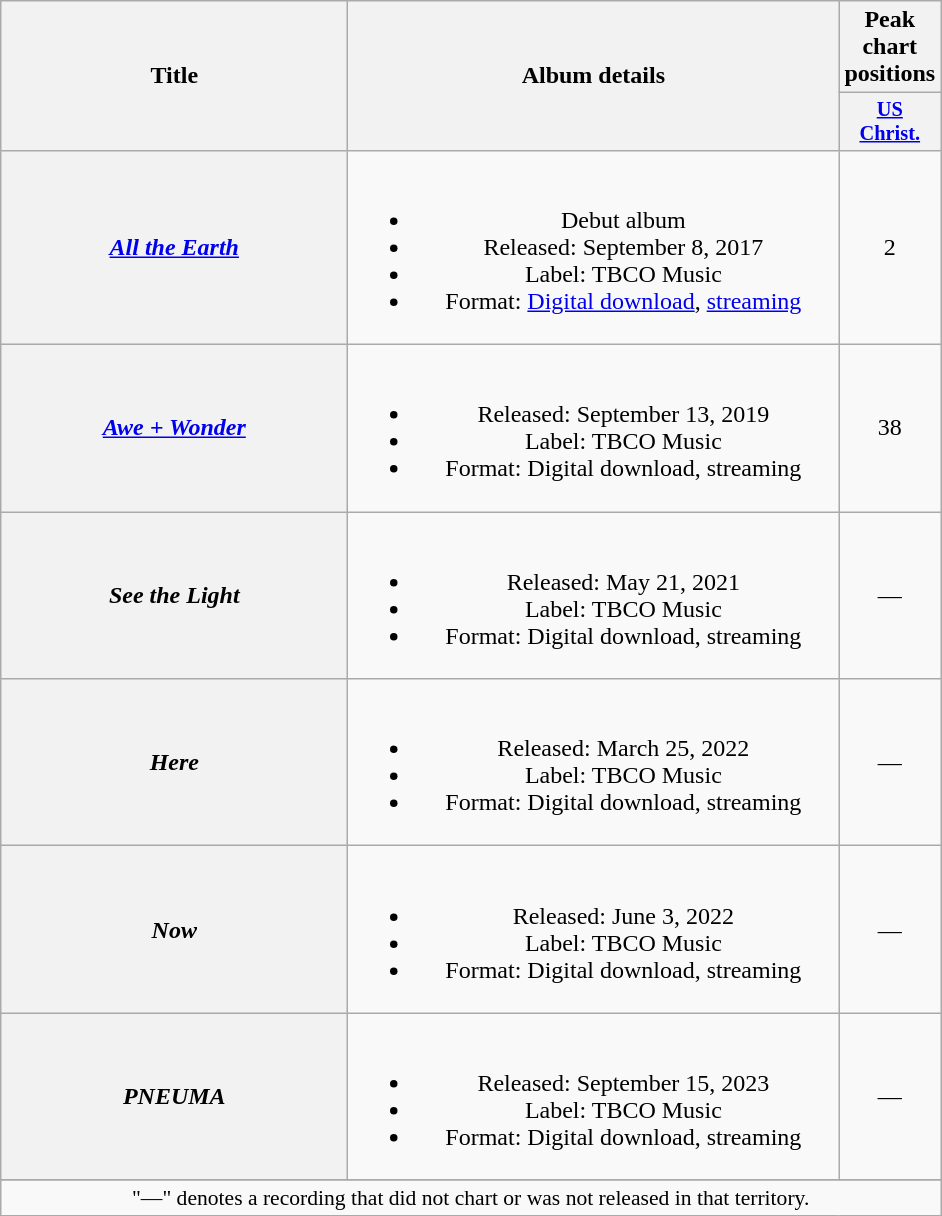<table class="wikitable plainrowheaders" style="text-align:center;">
<tr>
<th scope="col" rowspan="2" style="width:14em;">Title</th>
<th scope="col" rowspan="2" style="width:20em;">Album details</th>
<th scope="col" colspan="1">Peak chart positions</th>
</tr>
<tr>
<th scope="col" style="width:3em;font-size:85%;"><a href='#'>US<br>Christ.</a><br></th>
</tr>
<tr>
<th scope="row"><em><a href='#'>All the Earth</a></em></th>
<td><br><ul><li>Debut album</li><li>Released: September 8, 2017</li><li>Label: TBCO Music</li><li>Format: <a href='#'>Digital download</a>, <a href='#'>streaming</a></li></ul></td>
<td>2</td>
</tr>
<tr>
<th scope="row"><em><a href='#'>Awe + Wonder</a></em></th>
<td><br><ul><li>Released: September 13, 2019</li><li>Label: TBCO Music</li><li>Format: Digital download, streaming</li></ul></td>
<td>38</td>
</tr>
<tr>
<th scope="row"><em>See the Light</em></th>
<td><br><ul><li>Released: May 21, 2021</li><li>Label: TBCO Music</li><li>Format: Digital download, streaming</li></ul></td>
<td>—</td>
</tr>
<tr>
<th scope="row"><em>Here</em></th>
<td><br><ul><li>Released: March 25, 2022</li><li>Label: TBCO Music</li><li>Format: Digital download, streaming</li></ul></td>
<td>—</td>
</tr>
<tr>
<th scope="row"><em>Now</em></th>
<td><br><ul><li>Released: June 3, 2022</li><li>Label: TBCO Music</li><li>Format: Digital download, streaming</li></ul></td>
<td>—</td>
</tr>
<tr>
<th scope="row"><em>PNEUMA</em></th>
<td><br><ul><li>Released: September 15, 2023</li><li>Label: TBCO Music</li><li>Format: Digital download, streaming</li></ul></td>
<td>—</td>
</tr>
<tr>
</tr>
<tr>
<td colspan="3" style="font-size:90%">"—" denotes a recording that did not chart or was not released in that territory.</td>
</tr>
</table>
